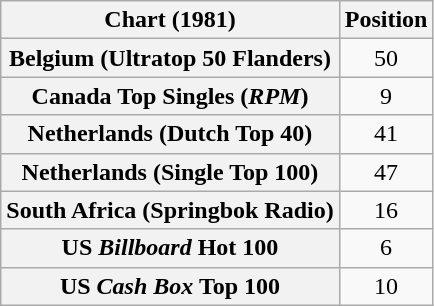<table class="wikitable sortable plainrowheaders" style="text-align:center">
<tr>
<th>Chart (1981)</th>
<th>Position</th>
</tr>
<tr>
<th scope="row">Belgium (Ultratop 50 Flanders)</th>
<td>50</td>
</tr>
<tr>
<th scope="row">Canada Top Singles (<em>RPM</em>)</th>
<td>9</td>
</tr>
<tr>
<th scope="row">Netherlands (Dutch Top 40)</th>
<td>41</td>
</tr>
<tr>
<th scope="row">Netherlands (Single Top 100)</th>
<td>47</td>
</tr>
<tr>
<th scope="row">South Africa (Springbok Radio)</th>
<td>16</td>
</tr>
<tr>
<th scope="row">US <em>Billboard</em> Hot 100</th>
<td>6</td>
</tr>
<tr>
<th scope="row">US <em>Cash Box</em> Top 100</th>
<td>10</td>
</tr>
</table>
